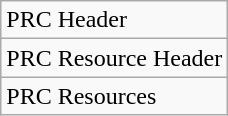<table class="wikitable" border="1">
<tr>
<td>PRC Header</td>
</tr>
<tr>
<td>PRC Resource Header</td>
</tr>
<tr>
<td>PRC Resources</td>
</tr>
</table>
